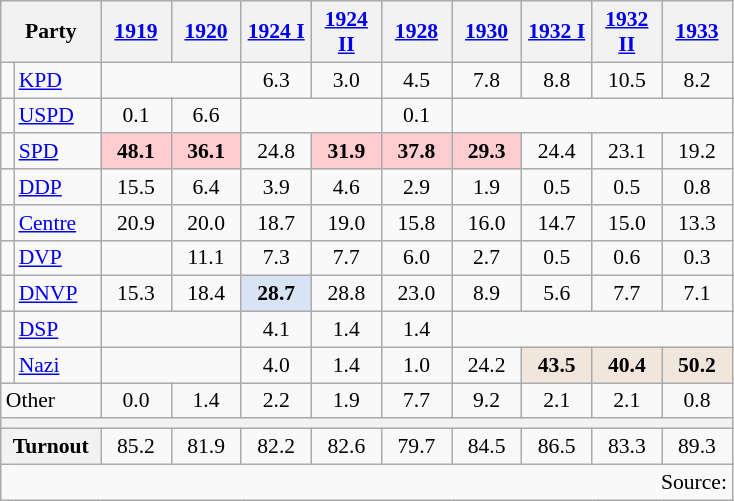<table class=wikitable style="font-size:90%; text-align:center">
<tr>
<th style="width:60px" colspan=2>Party</th>
<th style="width:40px"><a href='#'>1919</a></th>
<th style="width:40px"><a href='#'>1920</a></th>
<th style="width:40px"><a href='#'>1924 I</a></th>
<th style="width:40px"><a href='#'>1924 II</a></th>
<th style="width:40px"><a href='#'>1928</a></th>
<th style="width:40px"><a href='#'>1930</a></th>
<th style="width:40px"><a href='#'>1932 I</a></th>
<th style="width:40px"><a href='#'>1932 II</a></th>
<th style="width:40px"><a href='#'>1933</a></th>
</tr>
<tr>
<td bgcolor=></td>
<td align=left><a href='#'>KPD</a></td>
<td colspan=2></td>
<td>6.3</td>
<td>3.0</td>
<td>4.5</td>
<td>7.8</td>
<td>8.8</td>
<td>10.5</td>
<td>8.2</td>
</tr>
<tr>
<td bgcolor=></td>
<td align=left><a href='#'>USPD</a></td>
<td>0.1</td>
<td>6.6</td>
<td colspan=2></td>
<td>0.1</td>
</tr>
<tr>
<td bgcolor=></td>
<td align=left><a href='#'>SPD</a></td>
<td bgcolor=#FFCCCF><strong>48.1</strong></td>
<td bgcolor=#FFCCCF><strong>36.1</strong></td>
<td>24.8</td>
<td bgcolor=#FFCCCF><strong>31.9</strong></td>
<td bgcolor=#FFCCCF><strong>37.8</strong></td>
<td bgcolor=#FFCCCF><strong>29.3</strong></td>
<td>24.4</td>
<td>23.1</td>
<td>19.2</td>
</tr>
<tr>
<td bgcolor=></td>
<td align=left><a href='#'>DDP</a></td>
<td>15.5</td>
<td>6.4</td>
<td>3.9</td>
<td>4.6</td>
<td>2.9</td>
<td>1.9</td>
<td>0.5</td>
<td>0.5</td>
<td>0.8</td>
</tr>
<tr>
<td bgcolor=></td>
<td align=left><a href='#'>Centre</a></td>
<td>20.9</td>
<td>20.0</td>
<td>18.7</td>
<td>19.0</td>
<td>15.8</td>
<td>16.0</td>
<td>14.7</td>
<td>15.0</td>
<td>13.3</td>
</tr>
<tr>
<td bgcolor=></td>
<td align=left><a href='#'>DVP</a></td>
<td></td>
<td>11.1</td>
<td>7.3</td>
<td>7.7</td>
<td>6.0</td>
<td>2.7</td>
<td>0.5</td>
<td>0.6</td>
<td>0.3</td>
</tr>
<tr>
<td bgcolor=></td>
<td align=left><a href='#'>DNVP</a></td>
<td>15.3</td>
<td>18.4</td>
<td bgcolor=#D8E4F3><strong>28.7</strong></td>
<td>28.8</td>
<td>23.0</td>
<td>8.9</td>
<td>5.6</td>
<td>7.7</td>
<td>7.1</td>
</tr>
<tr>
<td bgcolor=></td>
<td align=left><a href='#'>DSP</a></td>
<td colspan=2></td>
<td>4.1</td>
<td>1.4</td>
<td>1.4</td>
</tr>
<tr>
<td bgcolor=></td>
<td align=left><a href='#'>Nazi</a></td>
<td colspan=2></td>
<td>4.0</td>
<td>1.4</td>
<td>1.0</td>
<td>24.2</td>
<td bgcolor=#F0E6DB><strong>43.5</strong></td>
<td bgcolor=#F0E6DB><strong>40.4</strong></td>
<td bgcolor=#F0E6DB><strong>50.2</strong></td>
</tr>
<tr>
<td colspan=2 align=left>Other</td>
<td>0.0</td>
<td>1.4</td>
<td>2.2</td>
<td>1.9</td>
<td>7.7</td>
<td>9.2</td>
<td>2.1</td>
<td>2.1</td>
<td>0.8</td>
</tr>
<tr>
<th colspan=11></th>
</tr>
<tr>
<th colspan=2 align=left>Turnout</th>
<td>85.2</td>
<td>81.9</td>
<td>82.2</td>
<td>82.6</td>
<td>79.7</td>
<td>84.5</td>
<td>86.5</td>
<td>83.3</td>
<td>89.3</td>
</tr>
<tr>
<td colspan=11 align=right>Source: </td>
</tr>
</table>
